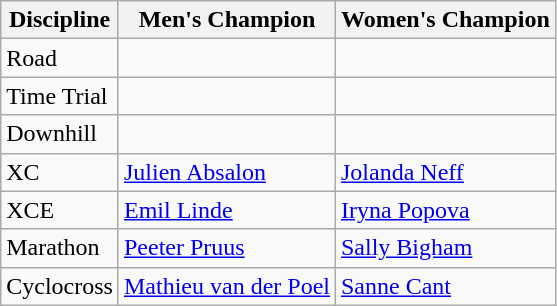<table class="wikitable">
<tr>
<th>Discipline</th>
<th>Men's Champion</th>
<th>Women's Champion</th>
</tr>
<tr>
<td>Road</td>
<td></td>
<td></td>
</tr>
<tr>
<td>Time Trial</td>
<td></td>
<td></td>
</tr>
<tr>
<td>Downhill</td>
<td></td>
<td></td>
</tr>
<tr>
<td>XC</td>
<td> <a href='#'>Julien Absalon</a></td>
<td> <a href='#'>Jolanda Neff</a></td>
</tr>
<tr>
<td>XCE</td>
<td> <a href='#'>Emil Linde</a></td>
<td> <a href='#'>Iryna Popova</a></td>
</tr>
<tr>
<td>Marathon</td>
<td> <a href='#'>Peeter Pruus</a></td>
<td> <a href='#'>Sally Bigham</a></td>
</tr>
<tr>
<td>Cyclocross</td>
<td> <a href='#'>Mathieu van der Poel</a></td>
<td> <a href='#'>Sanne Cant</a></td>
</tr>
</table>
